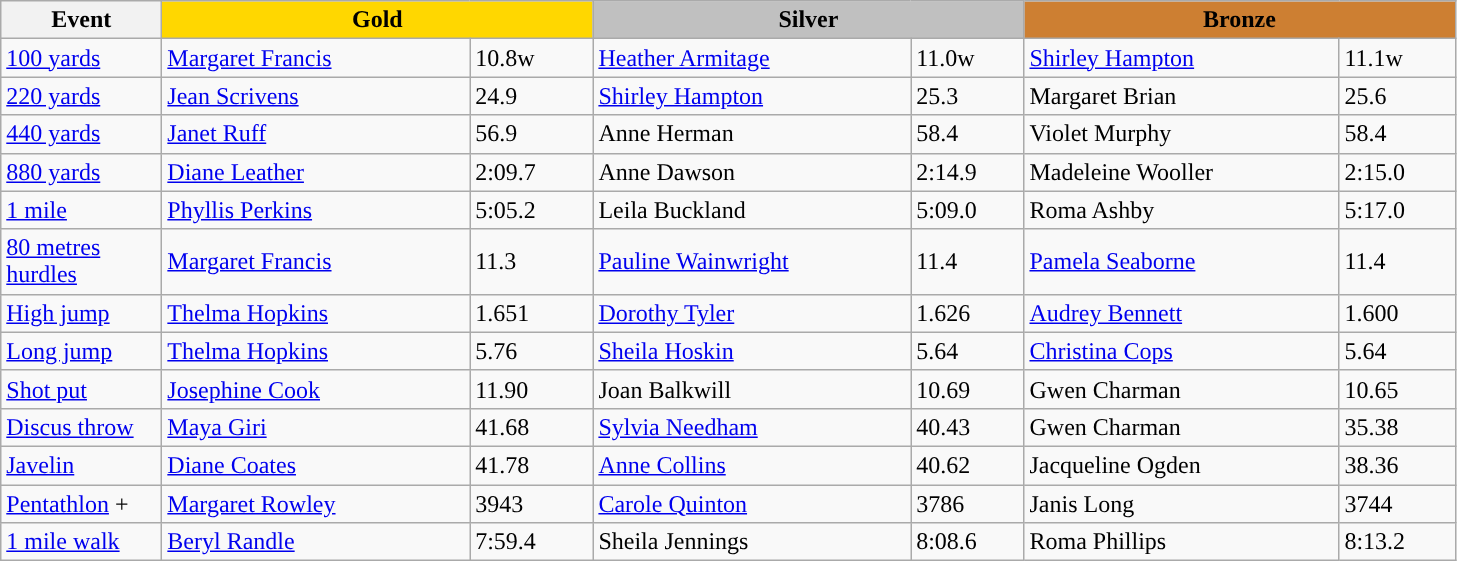<table class="wikitable" style="text-align:left">
<tr>
<th width=100>Event</th>
<th colspan="2" width="280" style="background:gold;">Gold</th>
<th colspan="2" width="280" style="background:silver;">Silver</th>
<th colspan="2" width="280" style="background:#CD7F32;">Bronze</th>
</tr>
<tr>
<td><a href='#'>100 yards</a></td>
<td><a href='#'>Margaret Francis</a></td>
<td>10.8w</td>
<td><a href='#'>Heather Armitage</a></td>
<td>11.0w</td>
<td><a href='#'>Shirley Hampton</a></td>
<td>11.1w</td>
</tr>
<tr>
<td><a href='#'>220 yards</a></td>
<td><a href='#'>Jean Scrivens</a></td>
<td>24.9</td>
<td><a href='#'>Shirley Hampton</a></td>
<td>25.3</td>
<td>Margaret Brian</td>
<td>25.6</td>
</tr>
<tr>
<td><a href='#'>440 yards</a></td>
<td><a href='#'>Janet Ruff</a></td>
<td>56.9</td>
<td> Anne Herman</td>
<td>58.4</td>
<td>Violet Murphy</td>
<td>58.4</td>
</tr>
<tr>
<td><a href='#'>880 yards</a></td>
<td><a href='#'>Diane Leather</a></td>
<td>2:09.7</td>
<td>Anne Dawson</td>
<td>2:14.9</td>
<td>Madeleine Wooller</td>
<td>2:15.0</td>
</tr>
<tr>
<td><a href='#'>1 mile</a></td>
<td><a href='#'>Phyllis Perkins</a></td>
<td>5:05.2</td>
<td>Leila Buckland</td>
<td>5:09.0</td>
<td>Roma Ashby</td>
<td>5:17.0</td>
</tr>
<tr>
<td><a href='#'>80 metres hurdles</a></td>
<td><a href='#'>Margaret Francis</a></td>
<td>11.3</td>
<td><a href='#'>Pauline Wainwright</a></td>
<td>11.4</td>
<td><a href='#'>Pamela Seaborne</a></td>
<td>11.4</td>
</tr>
<tr>
<td><a href='#'>High jump</a></td>
<td><a href='#'>Thelma Hopkins</a></td>
<td>1.651</td>
<td><a href='#'>Dorothy Tyler</a></td>
<td>1.626</td>
<td><a href='#'>Audrey Bennett</a></td>
<td>1.600</td>
</tr>
<tr>
<td><a href='#'>Long jump</a></td>
<td><a href='#'>Thelma Hopkins</a></td>
<td>5.76</td>
<td><a href='#'>Sheila Hoskin</a></td>
<td>5.64</td>
<td><a href='#'>Christina Cops</a></td>
<td>5.64</td>
</tr>
<tr>
<td><a href='#'>Shot put</a></td>
<td><a href='#'>Josephine Cook</a></td>
<td>11.90</td>
<td>Joan Balkwill</td>
<td>10.69</td>
<td>Gwen Charman</td>
<td>10.65</td>
</tr>
<tr>
<td><a href='#'>Discus throw</a></td>
<td><a href='#'>Maya Giri</a></td>
<td>41.68</td>
<td><a href='#'>Sylvia Needham</a></td>
<td>40.43</td>
<td>Gwen Charman</td>
<td>35.38</td>
</tr>
<tr>
<td><a href='#'>Javelin</a></td>
<td><a href='#'>Diane Coates</a></td>
<td>41.78</td>
<td><a href='#'>Anne Collins</a></td>
<td>40.62</td>
<td>Jacqueline Ogden</td>
<td>38.36</td>
</tr>
<tr>
<td><a href='#'>Pentathlon</a> +</td>
<td><a href='#'>Margaret Rowley</a></td>
<td>3943</td>
<td><a href='#'>Carole Quinton</a></td>
<td>3786</td>
<td>Janis Long</td>
<td>3744</td>
</tr>
<tr>
<td><a href='#'>1 mile walk</a></td>
<td><a href='#'>Beryl Randle</a></td>
<td>7:59.4</td>
<td>Sheila Jennings</td>
<td>8:08.6</td>
<td>Roma Phillips</td>
<td>8:13.2</td>
</tr>
</table>
